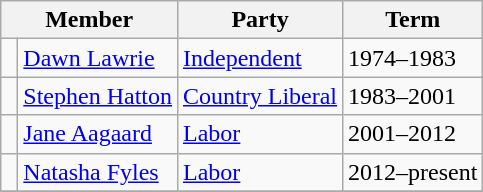<table class="wikitable">
<tr>
<th colspan=2>Member</th>
<th>Party</th>
<th>Term</th>
</tr>
<tr>
<td> </td>
<td><a href='#'>Dawn Lawrie</a></td>
<td><a href='#'>Independent</a></td>
<td>1974–1983</td>
</tr>
<tr>
<td> </td>
<td><a href='#'>Stephen Hatton</a></td>
<td><a href='#'>Country Liberal</a></td>
<td>1983–2001</td>
</tr>
<tr>
<td> </td>
<td><a href='#'>Jane Aagaard</a></td>
<td><a href='#'>Labor</a></td>
<td>2001–2012</td>
</tr>
<tr>
<td> </td>
<td><a href='#'>Natasha Fyles</a></td>
<td><a href='#'>Labor</a></td>
<td>2012–present</td>
</tr>
<tr>
</tr>
</table>
